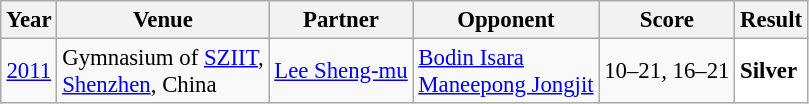<table class="sortable wikitable" style="font-size: 95%;">
<tr>
<th>Year</th>
<th>Venue</th>
<th>Partner</th>
<th>Opponent</th>
<th>Score</th>
<th>Result</th>
</tr>
<tr>
<td align="center"><a href='#'>2011</a></td>
<td align="left">Gymnasium of <a href='#'>SZIIT</a>,<br><a href='#'>Shenzhen</a>, China</td>
<td align="left"> <a href='#'>Lee Sheng-mu</a></td>
<td align="left"> <a href='#'>Bodin Isara</a><br> <a href='#'>Maneepong Jongjit</a></td>
<td align="left">10–21, 16–21</td>
<td style="text-align:left; background:white"> <strong>Silver</strong></td>
</tr>
</table>
